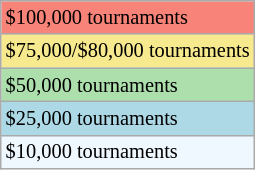<table class="wikitable" style="font-size:85%">
<tr style="background:#f88379;">
<td>$100,000 tournaments</td>
</tr>
<tr style="background:#f7e98e;">
<td>$75,000/$80,000 tournaments</td>
</tr>
<tr style="background:#addfad;">
<td>$50,000 tournaments</td>
</tr>
<tr style="background:lightblue;">
<td>$25,000 tournaments</td>
</tr>
<tr style="background:#f0f8ff;">
<td>$10,000 tournaments</td>
</tr>
</table>
